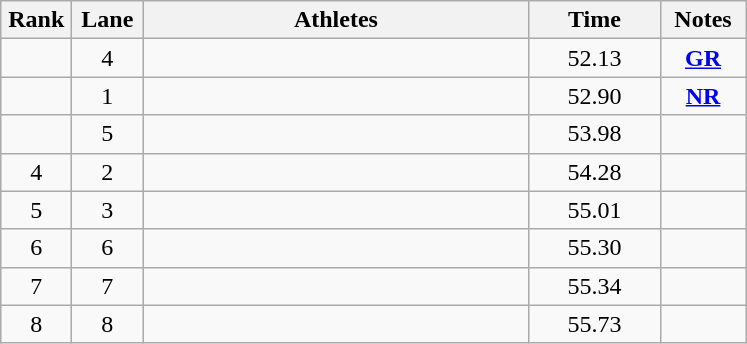<table class="wikitable sortable" style="text-align:center;">
<tr>
<th width=40>Rank</th>
<th width=40>Lane</th>
<th width=250>Athletes</th>
<th width=80>Time</th>
<th width=50>Notes</th>
</tr>
<tr>
<td></td>
<td>4</td>
<td align=left></td>
<td>52.13</td>
<td><strong><a href='#'>GR</a></strong></td>
</tr>
<tr>
<td></td>
<td>1</td>
<td align=left></td>
<td>52.90</td>
<td><strong><a href='#'>NR</a></strong></td>
</tr>
<tr>
<td></td>
<td>5</td>
<td align=left></td>
<td>53.98</td>
<td></td>
</tr>
<tr>
<td>4</td>
<td>2</td>
<td align=left></td>
<td>54.28</td>
<td></td>
</tr>
<tr>
<td>5</td>
<td>3</td>
<td align=left></td>
<td>55.01</td>
<td></td>
</tr>
<tr>
<td>6</td>
<td>6</td>
<td align=left></td>
<td>55.30</td>
<td></td>
</tr>
<tr>
<td>7</td>
<td>7</td>
<td align=left></td>
<td>55.34</td>
<td></td>
</tr>
<tr>
<td>8</td>
<td>8</td>
<td align=left></td>
<td>55.73</td>
<td></td>
</tr>
</table>
